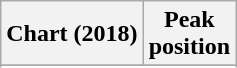<table class="wikitable sortable plainrowheaders">
<tr>
<th>Chart (2018)</th>
<th>Peak<br>position</th>
</tr>
<tr>
</tr>
<tr>
</tr>
<tr>
</tr>
</table>
